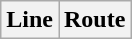<table class="wikitable">
<tr class="hintergrundfarbe6">
<th>Line</th>
<th>Route<br></th>
</tr>
</table>
